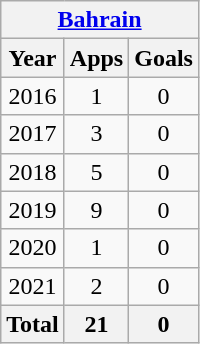<table class="wikitable" style="text-align:center">
<tr>
<th colspan=3><a href='#'>Bahrain</a></th>
</tr>
<tr>
<th>Year</th>
<th>Apps</th>
<th>Goals</th>
</tr>
<tr>
<td>2016</td>
<td>1</td>
<td>0</td>
</tr>
<tr>
<td>2017</td>
<td>3</td>
<td>0</td>
</tr>
<tr>
<td>2018</td>
<td>5</td>
<td>0</td>
</tr>
<tr>
<td>2019</td>
<td>9</td>
<td>0</td>
</tr>
<tr>
<td>2020</td>
<td>1</td>
<td>0</td>
</tr>
<tr>
<td>2021</td>
<td>2</td>
<td>0</td>
</tr>
<tr>
<th>Total</th>
<th>21</th>
<th>0</th>
</tr>
</table>
